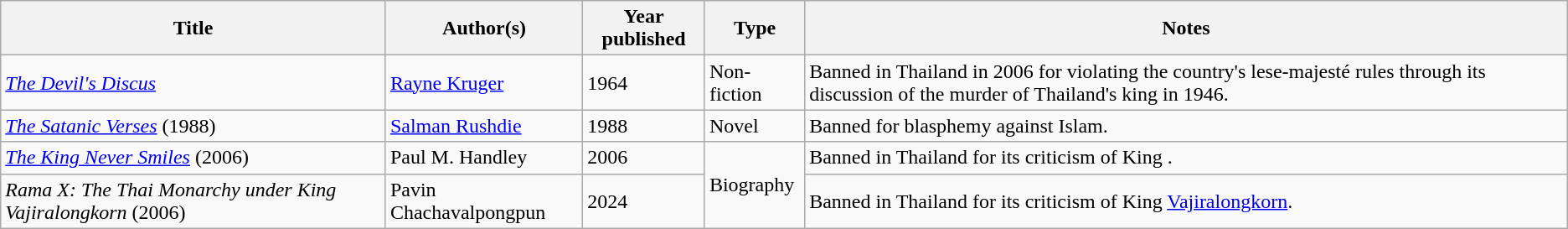<table class="wikitable sortable">
<tr>
<th>Title</th>
<th>Author(s)</th>
<th>Year published</th>
<th>Type</th>
<th class="unsortable">Notes</th>
</tr>
<tr>
<td><em><a href='#'>The Devil's Discus</a></em></td>
<td><a href='#'>Rayne Kruger</a></td>
<td>1964</td>
<td>Non-fiction</td>
<td>Banned in Thailand in 2006 for violating the country's lese-majesté rules through its discussion of the murder of Thailand's king in 1946.</td>
</tr>
<tr>
<td><em><a href='#'>The Satanic Verses</a></em> (1988)</td>
<td><a href='#'>Salman Rushdie</a></td>
<td>1988</td>
<td>Novel</td>
<td>Banned for blasphemy against Islam.</td>
</tr>
<tr>
<td><em><a href='#'>The King Never Smiles</a></em> (2006)</td>
<td>Paul M. Handley</td>
<td>2006</td>
<td rowspan="2">Biography</td>
<td>Banned in Thailand for its criticism of King .</td>
</tr>
<tr>
<td><em>Rama X: The Thai Monarchy under King Vajiralongkorn</em> (2006)</td>
<td>Pavin Chachavalpongpun</td>
<td>2024</td>
<td>Banned in Thailand for its criticism of King <a href='#'>Vajiralongkorn</a>.</td>
</tr>
</table>
